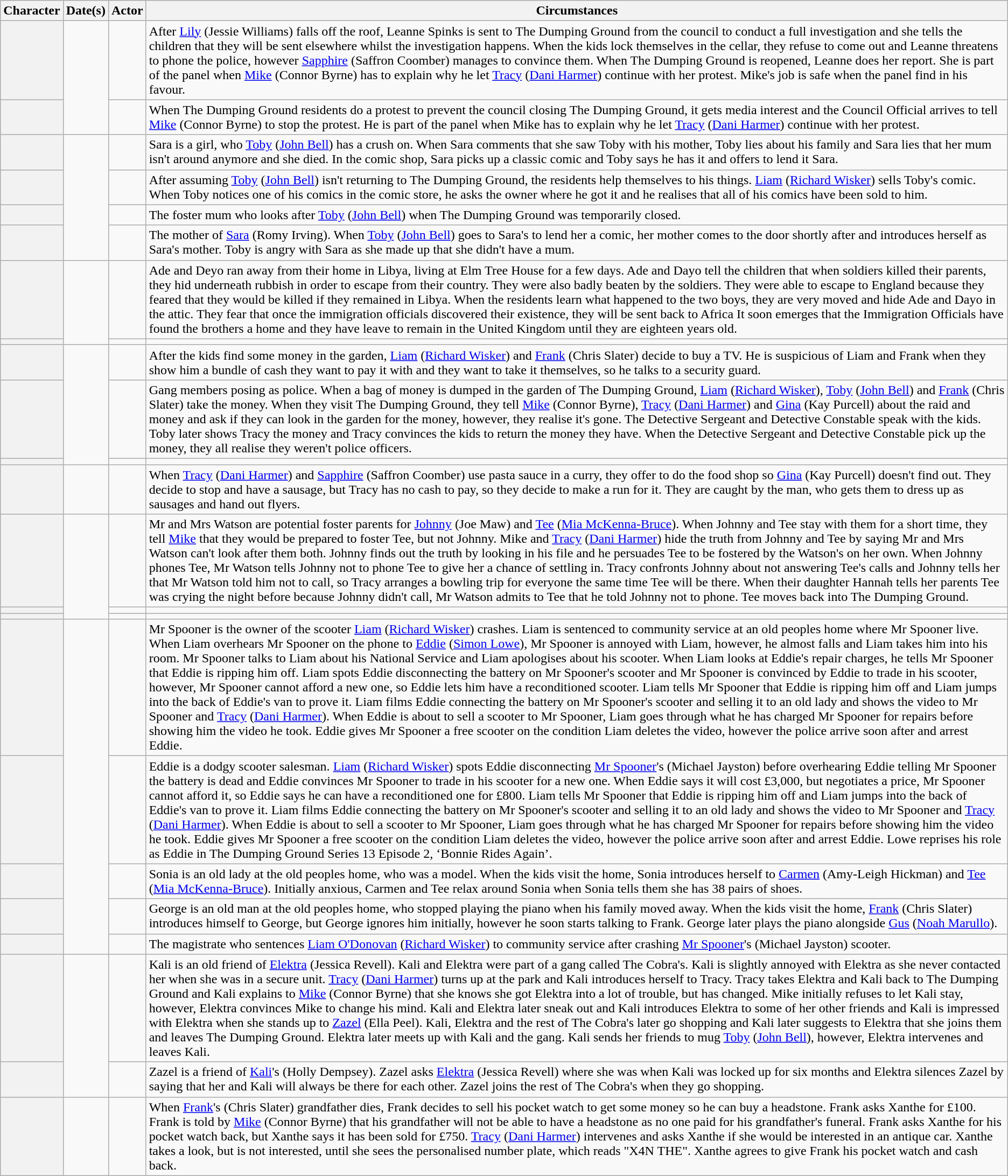<table class="wikitable">
<tr>
<th>Character</th>
<th>Date(s)</th>
<th>Actor</th>
<th>Circumstances</th>
</tr>
<tr>
<th scope="row"></th>
<td rowspan="2"></td>
<td></td>
<td> After <a href='#'>Lily</a> (Jessie Williams) falls off the roof, Leanne Spinks is sent to The Dumping Ground from the council to conduct a full investigation and she tells the children that they will be sent elsewhere whilst the investigation happens. When the kids lock themselves in the cellar, they refuse to come out and Leanne threatens to phone the police, however <a href='#'>Sapphire</a> (Saffron Coomber) manages to convince them. When The Dumping Ground is reopened, Leanne does her report. She is part of the panel when <a href='#'>Mike</a> (Connor Byrne) has to explain why he let <a href='#'>Tracy</a> (<a href='#'>Dani Harmer</a>) continue with her protest. Mike's job is safe when the panel find in his favour.</td>
</tr>
<tr>
<th scope="row"></th>
<td></td>
<td> When The Dumping Ground residents do a protest to prevent the council closing The Dumping Ground, it gets media interest and the Council Official arrives to tell <a href='#'>Mike</a> (Connor Byrne) to stop the protest. He is part of the panel when Mike has to explain why he let <a href='#'>Tracy</a> (<a href='#'>Dani Harmer</a>) continue with her protest.</td>
</tr>
<tr>
<th scope="row"></th>
<td rowspan="4"></td>
<td></td>
<td> Sara is a girl, who <a href='#'>Toby</a> (<a href='#'>John Bell</a>) has a crush on. When Sara comments that she saw Toby with his mother, Toby lies about his family and Sara lies that her mum isn't around anymore and she died. In the comic shop, Sara picks up a classic comic and Toby says he has it and offers to lend it Sara.</td>
</tr>
<tr>
<th scope="row"></th>
<td></td>
<td> After assuming <a href='#'>Toby</a> (<a href='#'>John Bell</a>) isn't returning to The Dumping Ground, the residents help themselves to his things. <a href='#'>Liam</a> (<a href='#'>Richard Wisker</a>) sells Toby's comic. When Toby notices one of his comics in the comic store, he asks the owner where he got it and he realises that all of his comics have been sold to him.</td>
</tr>
<tr>
<th scope="row"></th>
<td></td>
<td> The foster mum who looks after <a href='#'>Toby</a> (<a href='#'>John Bell</a>) when The Dumping Ground was temporarily closed.</td>
</tr>
<tr>
<th scope="row"></th>
<td></td>
<td> The mother of <a href='#'>Sara</a> (Romy Irving). When <a href='#'>Toby</a> (<a href='#'>John Bell</a>) goes to Sara's to lend her a comic, her mother comes to the door shortly after and introduces herself as Sara's mother. Toby is angry with Sara as she made up that she didn't have a mum.</td>
</tr>
<tr>
<th scope="row"></th>
<td rowspan="2"></td>
<td></td>
<td>Ade and Deyo ran away from their home in Libya, living at Elm Tree House for a few days. Ade and Dayo tell the children that when soldiers killed their parents, they hid underneath rubbish in order to escape from their country. They were also badly beaten by the soldiers. They were able to escape to England because they feared that they would be killed if they remained in Libya. When the residents learn what happened to the two boys, they are very moved and hide Ade and Dayo in the attic. They fear that once the immigration officials discovered their existence, they will be sent back to Africa It soon emerges that the Immigration Officials have found the brothers a home and they have leave to remain in the United Kingdom until they are eighteen years old.</td>
</tr>
<tr>
<th scope="row"></th>
<td></td>
<td></td>
</tr>
<tr>
<th scope="row"></th>
<td rowspan="3"></td>
<td></td>
<td> After the kids find some money in the garden, <a href='#'>Liam</a> (<a href='#'>Richard Wisker</a>) and <a href='#'>Frank</a> (Chris Slater) decide to buy a TV. He is suspicious of Liam and Frank when they show him a bundle of cash they want to pay it with and they want to take it themselves, so he talks to a security guard.</td>
</tr>
<tr>
<th scope="row"></th>
<td></td>
<td>Gang members posing as police. When a bag of money is dumped in the garden of The Dumping Ground, <a href='#'>Liam</a> (<a href='#'>Richard Wisker</a>), <a href='#'>Toby</a> (<a href='#'>John Bell</a>) and <a href='#'>Frank</a> (Chris Slater) take the money. When they visit The Dumping Ground, they tell <a href='#'>Mike</a> (Connor Byrne), <a href='#'>Tracy</a> (<a href='#'>Dani Harmer</a>) and <a href='#'>Gina</a> (Kay Purcell) about the raid and money and ask if they can look in the garden for the money, however, they realise it's gone. The Detective Sergeant and Detective Constable speak with the kids. Toby later shows Tracy the money and Tracy convinces the kids to return the money they have. When the Detective Sergeant and Detective Constable pick up the money, they all realise they weren't police officers.</td>
</tr>
<tr>
<th scope="row"></th>
<td></td>
<td></td>
</tr>
<tr>
<th scope="row"></th>
<td></td>
<td></td>
<td> When <a href='#'>Tracy</a> (<a href='#'>Dani Harmer</a>) and <a href='#'>Sapphire</a> (Saffron Coomber) use pasta sauce in a curry, they offer to do the food shop so <a href='#'>Gina</a> (Kay Purcell) doesn't find out. They decide to stop and have a sausage, but Tracy has no cash to pay, so they decide to make a run for it. They are caught by the man, who gets them to dress up as sausages and hand out flyers.</td>
</tr>
<tr>
<th scope="row"></th>
<td rowspan="3"></td>
<td></td>
<td>Mr and Mrs Watson are potential foster parents for <a href='#'>Johnny</a> (Joe Maw) and <a href='#'>Tee</a> (<a href='#'>Mia McKenna-Bruce</a>). When Johnny and Tee stay with them for a short time, they tell <a href='#'>Mike</a> that they would be prepared to foster Tee, but not Johnny. Mike and <a href='#'>Tracy</a> (<a href='#'>Dani Harmer</a>) hide the truth from Johnny and Tee by saying Mr and Mrs Watson can't look after them both. Johnny finds out the truth by looking in his file and he persuades Tee to be fostered by the Watson's on her own. When Johnny phones Tee, Mr Watson tells Johnny not to phone Tee to give her a chance of settling in. Tracy confronts Johnny about not answering Tee's calls and Johnny tells her that Mr Watson told him not to call, so Tracy arranges a bowling trip for everyone the same time Tee will be there. When their daughter Hannah tells her parents Tee was crying the night before because Johnny didn't call, Mr Watson admits to Tee that he told Johnny not to phone. Tee moves back into The Dumping Ground.</td>
</tr>
<tr>
<th scope="row"></th>
<td></td>
<td></td>
</tr>
<tr>
<th scope="row"></th>
<td></td>
<td></td>
</tr>
<tr>
<th scope="row"></th>
<td rowspan="5"></td>
<td></td>
<td> Mr Spooner is the owner of the scooter <a href='#'>Liam</a> (<a href='#'>Richard Wisker</a>) crashes. Liam is sentenced to community service at an old peoples home where Mr Spooner live. When Liam overhears Mr Spooner on the phone to <a href='#'>Eddie</a> (<a href='#'>Simon Lowe</a>), Mr Spooner is annoyed with Liam, however, he almost falls and Liam takes him into his room. Mr Spooner talks to Liam about his National Service and Liam apologises about his scooter. When Liam looks at Eddie's repair charges, he tells Mr Spooner that Eddie is ripping him off. Liam spots Eddie disconnecting the battery on Mr Spooner's scooter and Mr Spooner is convinced by Eddie to trade in his scooter, however, Mr Spooner cannot afford a new one, so Eddie lets him have a reconditioned scooter. Liam tells Mr Spooner that Eddie is ripping him off and Liam jumps into the back of Eddie's van to prove it. Liam films Eddie connecting the battery on Mr Spooner's scooter and selling it to an old lady and shows the video to Mr Spooner and <a href='#'>Tracy</a> (<a href='#'>Dani Harmer</a>). When Eddie is about to sell a scooter to Mr Spooner, Liam goes through what he has charged Mr Spooner for repairs before showing him the video he took. Eddie gives Mr Spooner a free scooter on the condition Liam deletes the video, however the police arrive soon after and arrest Eddie.</td>
</tr>
<tr>
<th scope="row"></th>
<td></td>
<td> Eddie is a dodgy scooter salesman. <a href='#'>Liam</a> (<a href='#'>Richard Wisker</a>) spots Eddie disconnecting <a href='#'>Mr Spooner</a>'s (Michael Jayston) before overhearing Eddie telling Mr Spooner the battery is dead and Eddie convinces Mr Spooner to trade in his scooter for a new one. When Eddie says it will cost £3,000, but negotiates a price, Mr Spooner cannot afford it, so Eddie says he can have a reconditioned one for £800. Liam tells Mr Spooner that Eddie is ripping him off and Liam jumps into the back of Eddie's van to prove it. Liam films Eddie connecting the battery on Mr Spooner's scooter and selling it to an old lady and shows the video to Mr Spooner and <a href='#'>Tracy</a> (<a href='#'>Dani Harmer</a>). When Eddie is about to sell a scooter to Mr Spooner, Liam goes through what he has charged Mr Spooner for repairs before showing him the video he took. Eddie gives Mr Spooner a free scooter on the condition Liam deletes the video, however the police arrive soon after and arrest Eddie. Lowe reprises his role as Eddie in The Dumping Ground Series 13 Episode 2, ‘Bonnie Rides Again’.</td>
</tr>
<tr>
<th scope="row"></th>
<td></td>
<td> Sonia is an old lady at the old peoples home, who was a model. When the kids visit the home, Sonia introduces herself to <a href='#'>Carmen</a> (Amy-Leigh Hickman) and <a href='#'>Tee</a> (<a href='#'>Mia McKenna-Bruce</a>). Initially anxious, Carmen and Tee relax around Sonia when Sonia tells them she has 38 pairs of shoes.</td>
</tr>
<tr>
<th scope="row"></th>
<td></td>
<td> George is an old man at the old peoples home, who stopped playing the piano when his family moved away. When the kids visit the home, <a href='#'>Frank</a> (Chris Slater) introduces himself to George, but George ignores him initially, however he soon starts talking to Frank. George later plays the piano alongside <a href='#'>Gus</a> (<a href='#'>Noah Marullo</a>).</td>
</tr>
<tr>
<th scope="row"></th>
<td></td>
<td> The magistrate who sentences <a href='#'>Liam O'Donovan</a> (<a href='#'>Richard Wisker</a>) to community service after crashing <a href='#'>Mr Spooner</a>'s (Michael Jayston) scooter.</td>
</tr>
<tr>
<th scope="row"></th>
<td rowspan="2"></td>
<td></td>
<td> Kali is an old friend of <a href='#'>Elektra</a> (Jessica Revell). Kali and Elektra were part of a gang called The Cobra's. Kali is slightly annoyed with Elektra as she never contacted her when she was in a secure unit. <a href='#'>Tracy</a> (<a href='#'>Dani Harmer</a>) turns up at the park and Kali introduces herself to Tracy. Tracy takes Elektra and Kali back to The Dumping Ground and Kali explains to <a href='#'>Mike</a> (Connor Byrne) that she knows she got Elektra into a lot of trouble, but has changed. Mike initially refuses to let Kali stay, however, Elektra convinces Mike to change his mind. Kali and Elektra later sneak out and Kali introduces Elektra to some of her other friends and Kali is impressed with Elektra when she stands up to <a href='#'>Zazel</a> (Ella Peel). Kali, Elektra and the rest of The Cobra's later go shopping and Kali later suggests to Elektra that she joins them and leaves The Dumping Ground. Elektra later meets up with Kali and the gang. Kali sends her friends to mug <a href='#'>Toby</a> (<a href='#'>John Bell</a>), however, Elektra intervenes and leaves Kali.</td>
</tr>
<tr>
<th scope="row"></th>
<td></td>
<td> Zazel is a friend of <a href='#'>Kali</a>'s (Holly Dempsey). Zazel asks <a href='#'>Elektra</a> (Jessica Revell) where she was when Kali was locked up for six months and Elektra silences Zazel by saying that her and Kali will always be there for each other. Zazel joins the rest of The Cobra's when they go shopping.</td>
</tr>
<tr>
<th scope="row"></th>
<td></td>
<td></td>
<td> When <a href='#'>Frank</a>'s (Chris Slater) grandfather dies, Frank decides to sell his pocket watch to get some money so he can buy a headstone. Frank asks Xanthe for £100. Frank is told by <a href='#'>Mike</a> (Connor Byrne) that his grandfather will not be able to have a headstone as no one paid for his grandfather's funeral. Frank asks Xanthe for his pocket watch back, but Xanthe says it has been sold for £750. <a href='#'>Tracy</a> (<a href='#'>Dani Harmer</a>) intervenes and asks Xanthe if she would be interested in an antique car. Xanthe takes a look, but is not interested, until she sees the personalised number plate, which reads "X4N THE". Xanthe agrees to give Frank his pocket watch and cash back.</td>
</tr>
</table>
